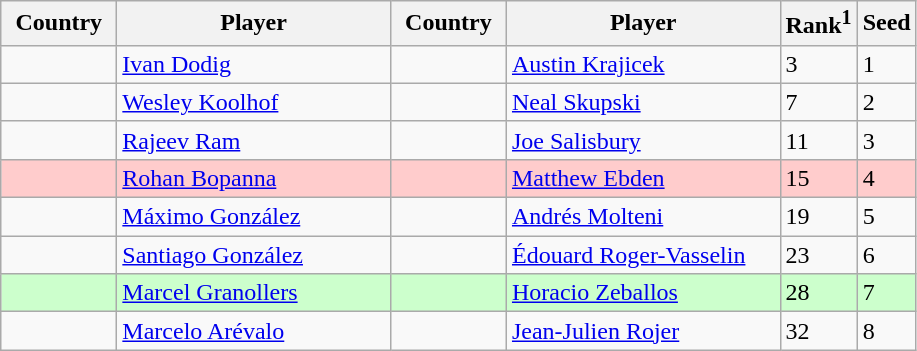<table class="sortable wikitable">
<tr>
<th width="70">Country</th>
<th width="175">Player</th>
<th width="70">Country</th>
<th width="175">Player</th>
<th>Rank<sup>1</sup></th>
<th>Seed</th>
</tr>
<tr>
<td></td>
<td><a href='#'>Ivan Dodig</a></td>
<td></td>
<td><a href='#'>Austin Krajicek</a></td>
<td>3</td>
<td>1</td>
</tr>
<tr>
<td></td>
<td><a href='#'>Wesley Koolhof</a></td>
<td></td>
<td><a href='#'>Neal Skupski</a></td>
<td>7</td>
<td>2</td>
</tr>
<tr>
<td></td>
<td><a href='#'>Rajeev Ram</a></td>
<td></td>
<td><a href='#'>Joe Salisbury</a></td>
<td>11</td>
<td>3</td>
</tr>
<tr bgcolor=#fcc>
<td></td>
<td><a href='#'>Rohan Bopanna</a></td>
<td></td>
<td><a href='#'>Matthew Ebden</a></td>
<td>15</td>
<td>4</td>
</tr>
<tr>
<td></td>
<td><a href='#'>Máximo González</a></td>
<td></td>
<td><a href='#'>Andrés Molteni</a></td>
<td>19</td>
<td>5</td>
</tr>
<tr>
<td></td>
<td><a href='#'>Santiago González</a></td>
<td></td>
<td><a href='#'>Édouard Roger-Vasselin</a></td>
<td>23</td>
<td>6</td>
</tr>
<tr bgcolor=#cfc>
<td></td>
<td><a href='#'>Marcel Granollers</a></td>
<td></td>
<td><a href='#'>Horacio Zeballos</a></td>
<td>28</td>
<td>7</td>
</tr>
<tr>
<td></td>
<td><a href='#'>Marcelo Arévalo</a></td>
<td></td>
<td><a href='#'>Jean-Julien Rojer</a></td>
<td>32</td>
<td>8</td>
</tr>
</table>
